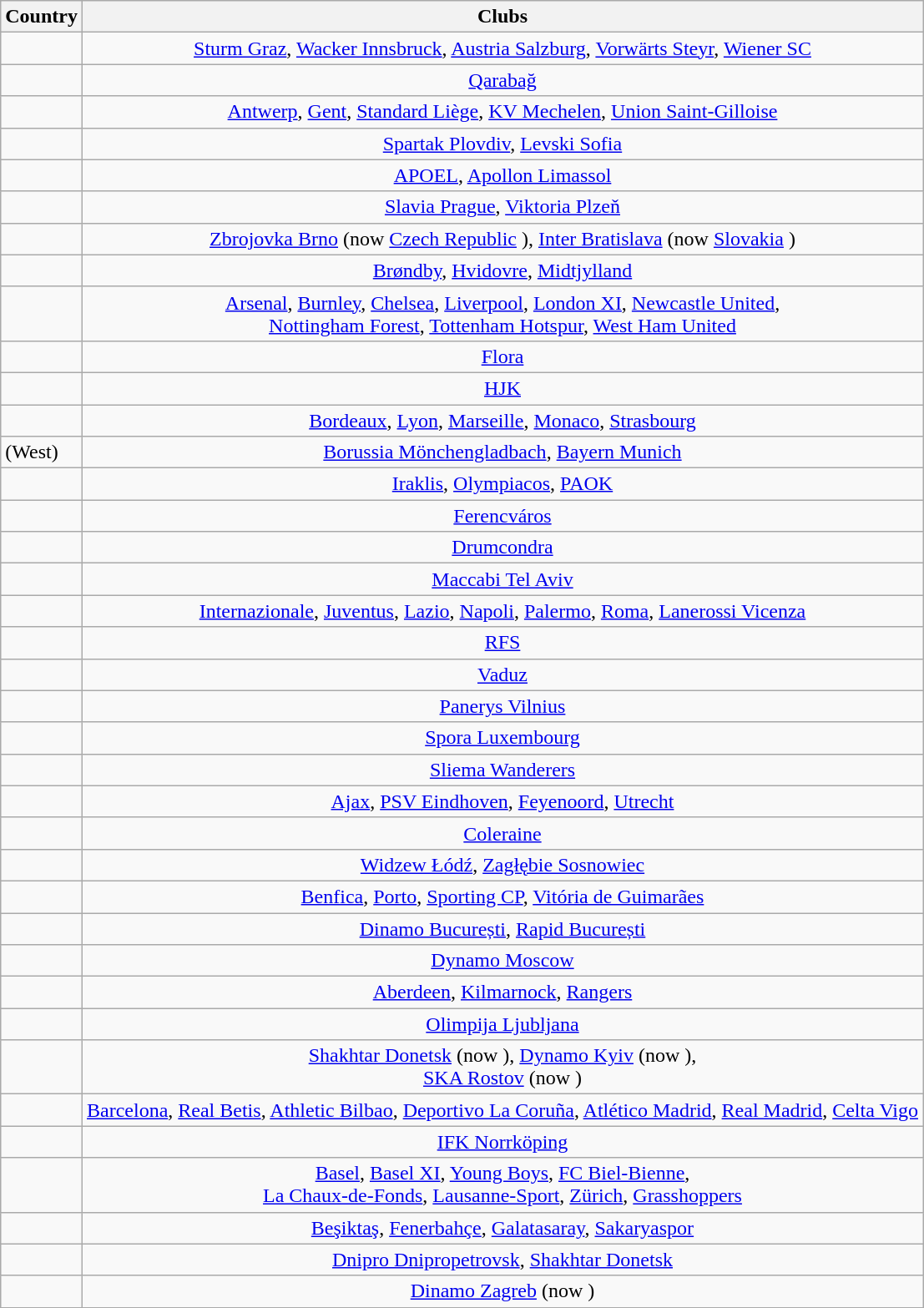<table class="wikitable">
<tr>
<th>Country</th>
<th>Clubs</th>
</tr>
<tr>
<td align=left></td>
<td align=center><a href='#'>Sturm Graz</a>, <a href='#'>Wacker Innsbruck</a>, <a href='#'>Austria Salzburg</a>, <a href='#'>Vorwärts Steyr</a>, <a href='#'>Wiener SC</a></td>
</tr>
<tr>
<td align=left></td>
<td align=center><a href='#'>Qarabağ</a></td>
</tr>
<tr>
<td align=left></td>
<td align=center><a href='#'>Antwerp</a>, <a href='#'>Gent</a>, <a href='#'>Standard Liège</a>, <a href='#'>KV Mechelen</a>, <a href='#'>Union Saint-Gilloise</a></td>
</tr>
<tr>
<td align=left></td>
<td align=center><a href='#'>Spartak Plovdiv</a>, <a href='#'>Levski Sofia</a></td>
</tr>
<tr>
<td align=left></td>
<td align=center><a href='#'>APOEL</a>, <a href='#'>Apollon Limassol</a></td>
</tr>
<tr>
<td align=left></td>
<td align=center><a href='#'>Slavia Prague</a>, <a href='#'>Viktoria Plzeň</a></td>
</tr>
<tr>
<td align=left></td>
<td align=center><a href='#'>Zbrojovka Brno</a> (now <a href='#'>Czech Republic</a> ), <a href='#'>Inter Bratislava</a> (now <a href='#'>Slovakia</a> )</td>
</tr>
<tr>
<td align=left></td>
<td align=center><a href='#'>Brøndby</a>, <a href='#'>Hvidovre</a>, <a href='#'>Midtjylland</a></td>
</tr>
<tr>
<td align=left></td>
<td align=center><a href='#'>Arsenal</a>, <a href='#'>Burnley</a>, <a href='#'>Chelsea</a>, <a href='#'>Liverpool</a>, <a href='#'>London XI</a>, <a href='#'>Newcastle United</a>,<br><a href='#'>Nottingham Forest</a>, <a href='#'>Tottenham Hotspur</a>, <a href='#'>West Ham United</a></td>
</tr>
<tr>
<td align=left></td>
<td align=center><a href='#'>Flora</a></td>
</tr>
<tr>
<td align=left></td>
<td align=center><a href='#'>HJK</a></td>
</tr>
<tr>
<td align=left></td>
<td align=center><a href='#'>Bordeaux</a>, <a href='#'>Lyon</a>, <a href='#'>Marseille</a>, <a href='#'>Monaco</a>, <a href='#'>Strasbourg</a></td>
</tr>
<tr>
<td align=left> (West)</td>
<td align=center><a href='#'>Borussia Mönchengladbach</a>, <a href='#'>Bayern Munich</a></td>
</tr>
<tr>
<td align=left></td>
<td align=center><a href='#'>Iraklis</a>, <a href='#'>Olympiacos</a>, <a href='#'>PAOK</a></td>
</tr>
<tr>
<td align=left></td>
<td align=center><a href='#'>Ferencváros</a></td>
</tr>
<tr>
<td align=left></td>
<td align=center><a href='#'>Drumcondra</a></td>
</tr>
<tr>
<td align=left></td>
<td align=center><a href='#'>Maccabi Tel Aviv</a></td>
</tr>
<tr>
<td align=left></td>
<td align=center><a href='#'>Internazionale</a>, <a href='#'>Juventus</a>, <a href='#'>Lazio</a>, <a href='#'>Napoli</a>, <a href='#'>Palermo</a>, <a href='#'>Roma</a>, <a href='#'>Lanerossi Vicenza</a></td>
</tr>
<tr>
<td align=left></td>
<td align=center><a href='#'>RFS</a></td>
</tr>
<tr>
<td align=left></td>
<td align=center><a href='#'>Vaduz</a></td>
</tr>
<tr>
<td align=left></td>
<td align=center><a href='#'>Panerys Vilnius</a></td>
</tr>
<tr>
<td align=left></td>
<td align=center><a href='#'>Spora Luxembourg</a></td>
</tr>
<tr>
<td align=left></td>
<td align=center><a href='#'>Sliema Wanderers</a></td>
</tr>
<tr>
<td align=left></td>
<td align=center><a href='#'>Ajax</a>, <a href='#'>PSV Eindhoven</a>, <a href='#'>Feyenoord</a>, <a href='#'>Utrecht</a></td>
</tr>
<tr>
<td align=left></td>
<td align=center><a href='#'>Coleraine</a></td>
</tr>
<tr>
<td align=left></td>
<td align=center><a href='#'>Widzew Łódź</a>, <a href='#'>Zagłębie Sosnowiec</a></td>
</tr>
<tr>
<td align=left></td>
<td align=center><a href='#'>Benfica</a>, <a href='#'>Porto</a>, <a href='#'>Sporting CP</a>, <a href='#'>Vitória de Guimarães</a></td>
</tr>
<tr>
<td align=left></td>
<td align=center><a href='#'>Dinamo București</a>, <a href='#'>Rapid București</a></td>
</tr>
<tr>
<td align=left></td>
<td align=center><a href='#'>Dynamo Moscow</a></td>
</tr>
<tr>
<td align=left></td>
<td align=center><a href='#'>Aberdeen</a>, <a href='#'>Kilmarnock</a>, <a href='#'>Rangers</a></td>
</tr>
<tr>
<td align=left></td>
<td align=center><a href='#'>Olimpija Ljubljana</a></td>
</tr>
<tr>
<td align=left></td>
<td align=center><a href='#'>Shakhtar Donetsk</a> (now ), <a href='#'>Dynamo Kyiv</a> (now ),<br><a href='#'>SKA Rostov</a> (now )</td>
</tr>
<tr>
<td align=left></td>
<td align=center><a href='#'>Barcelona</a>, <a href='#'>Real Betis</a>, <a href='#'>Athletic Bilbao</a>, <a href='#'>Deportivo La Coruña</a>, <a href='#'>Atlético Madrid</a>, <a href='#'>Real Madrid</a>, <a href='#'>Celta Vigo</a></td>
</tr>
<tr>
<td align=left></td>
<td align=center><a href='#'>IFK Norrköping</a></td>
</tr>
<tr>
<td align=left></td>
<td align=center><a href='#'>Basel</a>, <a href='#'>Basel XI</a>, <a href='#'>Young Boys</a>, <a href='#'>FC Biel-Bienne</a>,<br><a href='#'>La Chaux-de-Fonds</a>, <a href='#'>Lausanne-Sport</a>, <a href='#'>Zürich</a>, <a href='#'>Grasshoppers</a></td>
</tr>
<tr>
<td align=left></td>
<td align=center><a href='#'>Beşiktaş</a>, <a href='#'>Fenerbahçe</a>, <a href='#'>Galatasaray</a>, <a href='#'>Sakaryaspor</a></td>
</tr>
<tr>
<td align=left></td>
<td align=center><a href='#'>Dnipro Dnipropetrovsk</a>, <a href='#'>Shakhtar Donetsk</a></td>
</tr>
<tr>
<td align=left></td>
<td align=center><a href='#'>Dinamo Zagreb</a> (now )</td>
</tr>
</table>
